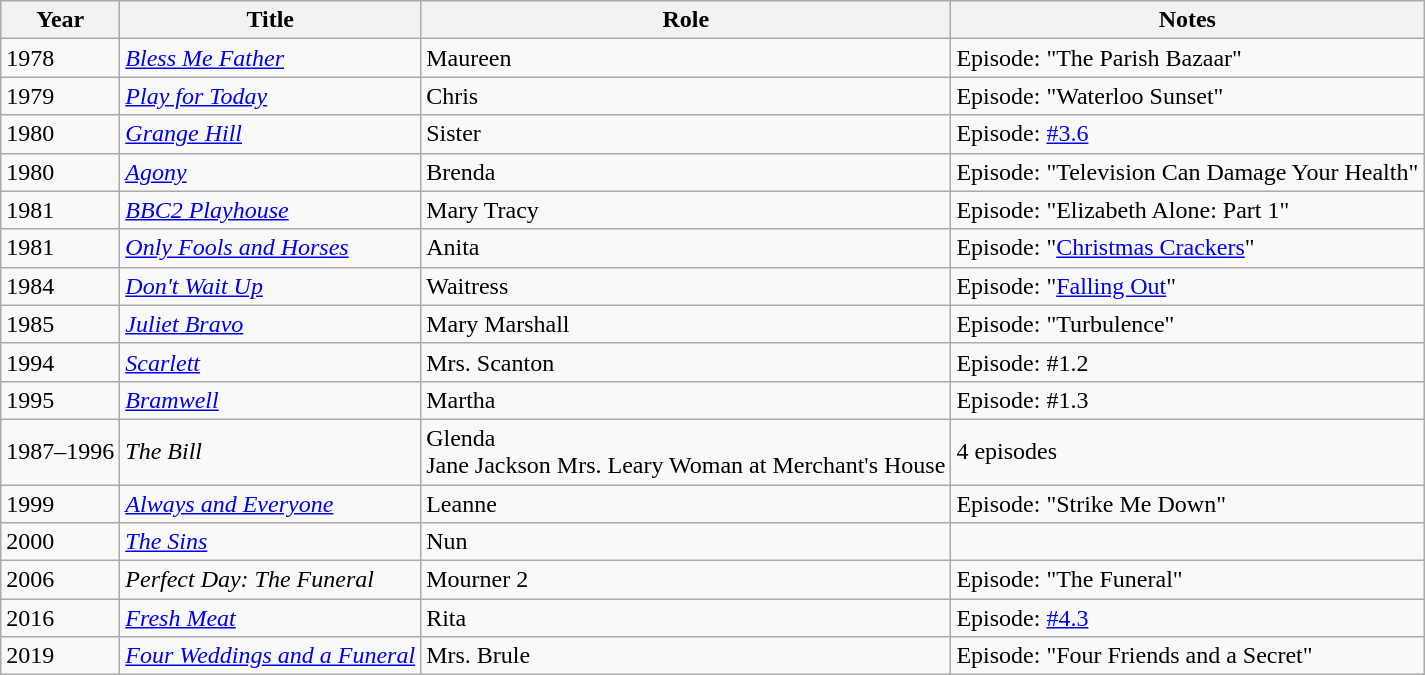<table class="wikitable sortable">
<tr>
<th>Year</th>
<th>Title</th>
<th>Role</th>
<th class="unsortable">Notes</th>
</tr>
<tr>
<td>1978</td>
<td><em><a href='#'>Bless Me Father</a></em></td>
<td>Maureen</td>
<td>Episode: "The Parish Bazaar"</td>
</tr>
<tr>
<td>1979</td>
<td><em><a href='#'>Play for Today</a></em></td>
<td>Chris</td>
<td>Episode: "Waterloo Sunset"</td>
</tr>
<tr>
<td>1980</td>
<td><em><a href='#'>Grange Hill</a></em></td>
<td>Sister</td>
<td>Episode: <a href='#'>#3.6</a></td>
</tr>
<tr>
<td>1980</td>
<td><em><a href='#'>Agony</a></em></td>
<td>Brenda</td>
<td>Episode: "Television Can Damage Your Health"</td>
</tr>
<tr>
<td>1981</td>
<td><em><a href='#'>BBC2 Playhouse</a></em></td>
<td>Mary Tracy</td>
<td>Episode: "Elizabeth Alone: Part 1"</td>
</tr>
<tr>
<td>1981</td>
<td><em><a href='#'>Only Fools and Horses</a></em></td>
<td>Anita</td>
<td>Episode: "<a href='#'>Christmas Crackers</a>"</td>
</tr>
<tr>
<td>1984</td>
<td><em><a href='#'>Don't Wait Up</a></em></td>
<td>Waitress</td>
<td>Episode: "<a href='#'>Falling Out</a>"</td>
</tr>
<tr>
<td>1985</td>
<td><em><a href='#'>Juliet Bravo</a></em></td>
<td>Mary Marshall</td>
<td>Episode: "Turbulence"</td>
</tr>
<tr>
<td>1994</td>
<td><em><a href='#'>Scarlett</a></em></td>
<td>Mrs. Scanton</td>
<td>Episode: #1.2</td>
</tr>
<tr>
<td>1995</td>
<td><em><a href='#'>Bramwell</a></em></td>
<td>Martha</td>
<td>Episode: #1.3</td>
</tr>
<tr>
<td>1987–1996</td>
<td><em>The Bill</em></td>
<td>Glenda<br>Jane Jackson
Mrs. Leary
Woman at Merchant's House</td>
<td>4 episodes</td>
</tr>
<tr>
<td>1999</td>
<td><em><a href='#'>Always and Everyone</a></em></td>
<td>Leanne</td>
<td>Episode: "Strike Me Down"</td>
</tr>
<tr>
<td>2000</td>
<td><em><a href='#'>The Sins</a></em></td>
<td>Nun</td>
<td></td>
</tr>
<tr>
<td>2006</td>
<td><em>Perfect Day: The Funeral</em></td>
<td>Mourner 2</td>
<td>Episode: "The Funeral"</td>
</tr>
<tr>
<td>2016</td>
<td><em><a href='#'>Fresh Meat</a></em></td>
<td>Rita</td>
<td>Episode: <a href='#'>#4.3</a></td>
</tr>
<tr>
<td>2019</td>
<td><em><a href='#'>Four Weddings and a Funeral</a></em></td>
<td>Mrs. Brule</td>
<td>Episode: "Four Friends and a Secret"</td>
</tr>
</table>
